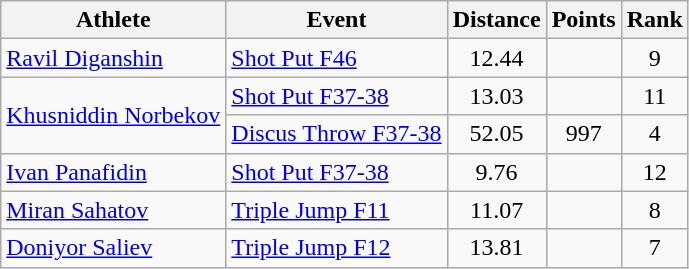<table class="wikitable">
<tr>
<th>Athlete</th>
<th>Event</th>
<th>Distance</th>
<th>Points</th>
<th>Rank</th>
</tr>
<tr align=center>
<td align=left><a href='#'>Ravil Diganshin</a></td>
<td align=left><a href='#'>Shot Put F46</a></td>
<td>12.44</td>
<td></td>
<td>9</td>
</tr>
<tr align=center>
<td align=left rowspan=2><a href='#'>Khusniddin Norbekov</a></td>
<td align=left><a href='#'>Shot Put F37-38</a></td>
<td>13.03</td>
<td></td>
<td>11</td>
</tr>
<tr align=center>
<td align=left><a href='#'>Discus Throw F37-38</a></td>
<td>52.05</td>
<td>997</td>
<td>4</td>
</tr>
<tr align=center>
<td align=left><a href='#'>Ivan Panafidin</a></td>
<td align=left><a href='#'>Shot Put F37-38</a></td>
<td>9.76</td>
<td></td>
<td>12</td>
</tr>
<tr align=center>
<td align=left><a href='#'>Miran Sahatov</a></td>
<td align=left><a href='#'>Triple Jump F11</a></td>
<td>11.07</td>
<td></td>
<td>8</td>
</tr>
<tr align=center>
<td align=left><a href='#'>Doniyor Saliev</a></td>
<td align=left><a href='#'>Triple Jump F12</a></td>
<td>13.81</td>
<td></td>
<td>7</td>
</tr>
</table>
